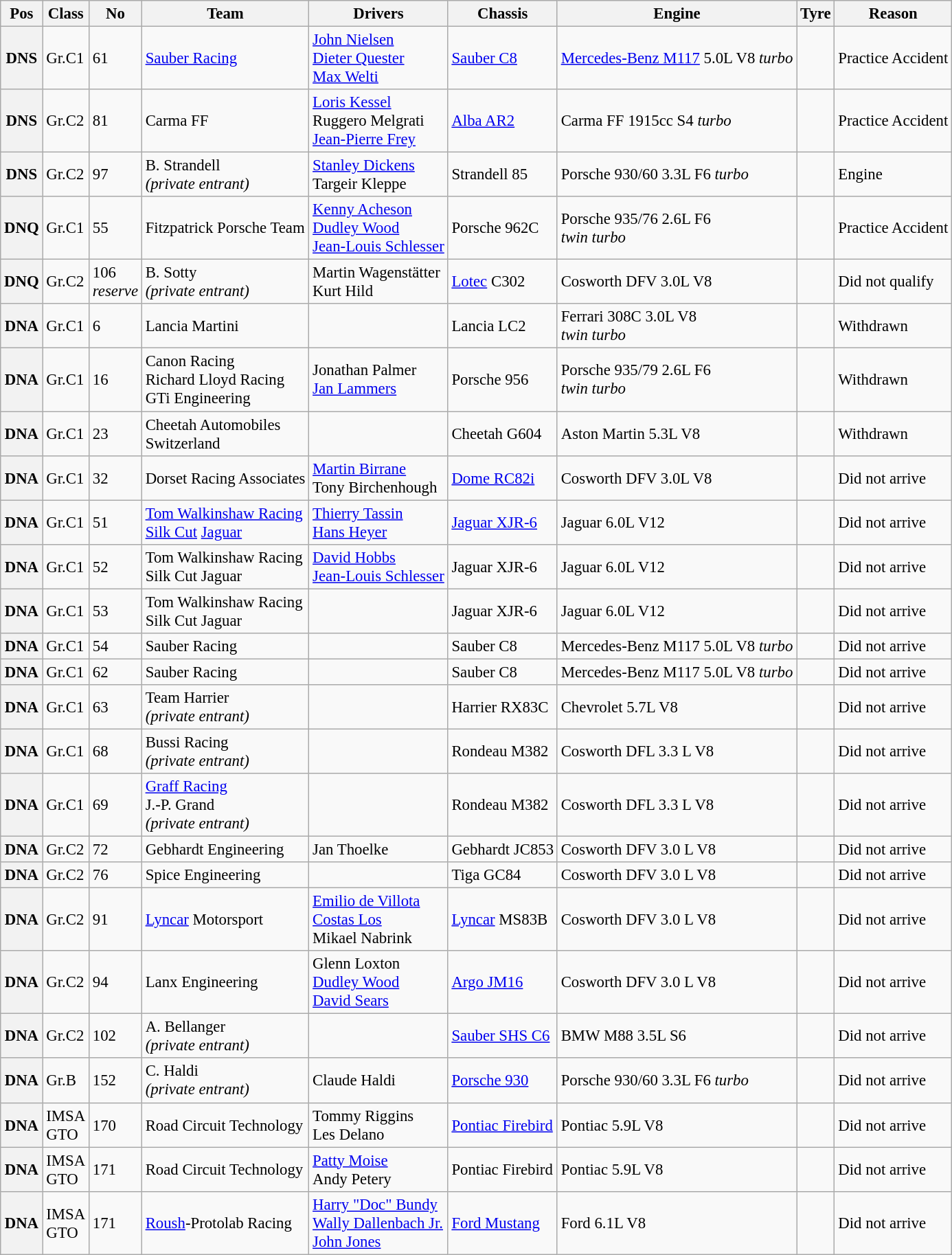<table class="wikitable" style="font-size: 95%;">
<tr>
<th>Pos</th>
<th>Class</th>
<th>No</th>
<th>Team</th>
<th>Drivers</th>
<th>Chassis</th>
<th>Engine</th>
<th>Tyre</th>
<th>Reason</th>
</tr>
<tr>
<th>DNS</th>
<td>Gr.C1</td>
<td>61</td>
<td> <a href='#'>Sauber Racing</a></td>
<td> <a href='#'>John Nielsen</a><br> <a href='#'>Dieter Quester</a><br> <a href='#'>Max Welti</a></td>
<td><a href='#'>Sauber C8</a></td>
<td><a href='#'>Mercedes-Benz M117</a> 5.0L V8 <em>turbo</em></td>
<td></td>
<td>Practice Accident</td>
</tr>
<tr>
<th>DNS</th>
<td>Gr.C2</td>
<td>81</td>
<td> Carma FF</td>
<td> <a href='#'>Loris Kessel</a><br> Ruggero Melgrati<br> <a href='#'>Jean-Pierre Frey</a></td>
<td><a href='#'>Alba AR2</a></td>
<td>Carma FF 1915cc S4 <em>turbo</em></td>
<td></td>
<td>Practice Accident</td>
</tr>
<tr>
<th>DNS</th>
<td>Gr.C2</td>
<td>97</td>
<td> B. Strandell<br><em>(private entrant)</em></td>
<td> <a href='#'>Stanley Dickens</a><br> Targeir Kleppe</td>
<td>Strandell 85</td>
<td>Porsche 930/60 3.3L F6 <em>turbo</em></td>
<td></td>
<td>Engine</td>
</tr>
<tr>
<th>DNQ</th>
<td>Gr.C1</td>
<td>55</td>
<td> Fitzpatrick Porsche Team</td>
<td> <a href='#'>Kenny Acheson</a><br> <a href='#'>Dudley Wood</a><br> <a href='#'>Jean-Louis Schlesser</a></td>
<td>Porsche 962C</td>
<td>Porsche 935/76 2.6L F6<br><em>twin turbo</em></td>
<td></td>
<td>Practice Accident</td>
</tr>
<tr>
<th>DNQ</th>
<td>Gr.C2</td>
<td>106<br><em>reserve</em></td>
<td> B. Sotty<br><em>(private entrant)</em></td>
<td> Martin Wagenstätter<br> Kurt Hild</td>
<td><a href='#'>Lotec</a> C302</td>
<td>Cosworth DFV 3.0L V8</td>
<td></td>
<td>Did not qualify</td>
</tr>
<tr>
<th>DNA</th>
<td>Gr.C1</td>
<td>6</td>
<td> Lancia Martini</td>
<td></td>
<td>Lancia LC2</td>
<td>Ferrari 308C 3.0L V8<br><em>twin turbo</em></td>
<td></td>
<td>Withdrawn</td>
</tr>
<tr>
<th>DNA</th>
<td>Gr.C1</td>
<td>16</td>
<td> Canon Racing<br> Richard Lloyd Racing<br> GTi Engineering</td>
<td> Jonathan Palmer<br> <a href='#'>Jan Lammers</a></td>
<td>Porsche 956</td>
<td>Porsche 935/79 2.6L F6<br><em>twin turbo</em></td>
<td></td>
<td>Withdrawn</td>
</tr>
<tr>
<th>DNA</th>
<td>Gr.C1</td>
<td>23</td>
<td> Cheetah Automobiles <br>Switzerland</td>
<td></td>
<td>Cheetah G604</td>
<td>Aston Martin 5.3L V8</td>
<td></td>
<td>Withdrawn</td>
</tr>
<tr>
<th>DNA</th>
<td>Gr.C1</td>
<td>32</td>
<td> Dorset Racing Associates</td>
<td> <a href='#'>Martin Birrane</a><br> Tony Birchenhough</td>
<td><a href='#'>Dome RC82i</a></td>
<td>Cosworth DFV 3.0L V8</td>
<td></td>
<td>Did not arrive</td>
</tr>
<tr>
<th>DNA</th>
<td>Gr.C1</td>
<td>51</td>
<td> <a href='#'>Tom Walkinshaw Racing</a><br><a href='#'>Silk Cut</a> <a href='#'>Jaguar</a></td>
<td> <a href='#'>Thierry Tassin</a><br> <a href='#'>Hans Heyer</a></td>
<td><a href='#'>Jaguar XJR-6</a></td>
<td>Jaguar 6.0L V12</td>
<td></td>
<td>Did not arrive</td>
</tr>
<tr>
<th>DNA</th>
<td>Gr.C1</td>
<td>52</td>
<td> Tom Walkinshaw Racing<br>Silk Cut Jaguar</td>
<td> <a href='#'>David Hobbs</a><br> <a href='#'>Jean-Louis Schlesser</a></td>
<td>Jaguar XJR-6</td>
<td>Jaguar 6.0L V12</td>
<td></td>
<td>Did not arrive</td>
</tr>
<tr>
<th>DNA</th>
<td>Gr.C1</td>
<td>53</td>
<td> Tom Walkinshaw Racing<br>Silk Cut Jaguar</td>
<td></td>
<td>Jaguar XJR-6</td>
<td>Jaguar 6.0L V12</td>
<td></td>
<td>Did not arrive</td>
</tr>
<tr>
<th>DNA</th>
<td>Gr.C1</td>
<td>54</td>
<td> Sauber Racing</td>
<td></td>
<td>Sauber C8</td>
<td>Mercedes-Benz M117 5.0L V8 <em>turbo</em></td>
<td></td>
<td>Did not arrive</td>
</tr>
<tr>
<th>DNA</th>
<td>Gr.C1</td>
<td>62</td>
<td> Sauber Racing</td>
<td></td>
<td>Sauber C8</td>
<td>Mercedes-Benz M117 5.0L V8 <em>turbo</em></td>
<td></td>
<td>Did not arrive</td>
</tr>
<tr>
<th>DNA</th>
<td>Gr.C1</td>
<td>63</td>
<td> Team Harrier<br><em>(private entrant)</em></td>
<td></td>
<td>Harrier RX83C</td>
<td>Chevrolet 5.7L V8</td>
<td></td>
<td>Did not arrive</td>
</tr>
<tr>
<th>DNA</th>
<td>Gr.C1</td>
<td>68</td>
<td> Bussi Racing<br><em>(private entrant)</em></td>
<td></td>
<td>Rondeau M382</td>
<td>Cosworth DFL 3.3 L V8</td>
<td></td>
<td>Did not arrive</td>
</tr>
<tr>
<th>DNA</th>
<td>Gr.C1</td>
<td>69</td>
<td> <a href='#'>Graff Racing</a><br> J.-P. Grand<br><em>(private entrant)</em></td>
<td></td>
<td>Rondeau M382</td>
<td>Cosworth DFL 3.3 L V8</td>
<td></td>
<td>Did not arrive</td>
</tr>
<tr>
<th>DNA</th>
<td>Gr.C2</td>
<td>72</td>
<td> Gebhardt Engineering</td>
<td> Jan Thoelke</td>
<td>Gebhardt JC853</td>
<td>Cosworth DFV 3.0 L V8</td>
<td></td>
<td>Did not arrive</td>
</tr>
<tr>
<th>DNA</th>
<td>Gr.C2</td>
<td>76</td>
<td> Spice Engineering</td>
<td></td>
<td>Tiga GC84</td>
<td>Cosworth DFV 3.0 L V8</td>
<td></td>
<td>Did not arrive</td>
</tr>
<tr>
<th>DNA</th>
<td>Gr.C2</td>
<td>91</td>
<td> <a href='#'>Lyncar</a> Motorsport</td>
<td> <a href='#'>Emilio de Villota</a><br> <a href='#'>Costas Los</a> <br> Mikael Nabrink</td>
<td><a href='#'>Lyncar</a> MS83B</td>
<td>Cosworth DFV 3.0 L V8</td>
<td></td>
<td>Did not arrive</td>
</tr>
<tr>
<th>DNA</th>
<td>Gr.C2</td>
<td>94</td>
<td> Lanx Engineering</td>
<td> Glenn Loxton<br> <a href='#'>Dudley Wood</a> <br> <a href='#'>David Sears</a></td>
<td><a href='#'>Argo JM16</a></td>
<td>Cosworth DFV 3.0 L V8</td>
<td></td>
<td>Did not arrive</td>
</tr>
<tr>
<th>DNA</th>
<td>Gr.C2</td>
<td>102</td>
<td> A. Bellanger<br><em>(private entrant)</em></td>
<td></td>
<td><a href='#'>Sauber SHS C6</a></td>
<td>BMW M88 3.5L S6</td>
<td></td>
<td>Did not arrive</td>
</tr>
<tr>
<th>DNA</th>
<td>Gr.B</td>
<td>152</td>
<td> C. Haldi<br><em>(private entrant)</em></td>
<td> Claude Haldi</td>
<td><a href='#'>Porsche 930</a></td>
<td>Porsche 930/60 3.3L F6 <em>turbo</em></td>
<td></td>
<td>Did not arrive</td>
</tr>
<tr>
<th>DNA</th>
<td>IMSA<br>GTO</td>
<td>170</td>
<td> Road Circuit Technology</td>
<td> Tommy Riggins<br> Les Delano</td>
<td><a href='#'>Pontiac Firebird</a></td>
<td>Pontiac 5.9L V8</td>
<td></td>
<td>Did not arrive</td>
</tr>
<tr>
<th>DNA</th>
<td>IMSA<br>GTO</td>
<td>171</td>
<td> Road Circuit Technology</td>
<td> <a href='#'>Patty Moise</a><br> Andy Petery</td>
<td>Pontiac Firebird</td>
<td>Pontiac 5.9L V8</td>
<td></td>
<td>Did not arrive</td>
</tr>
<tr>
<th>DNA</th>
<td>IMSA<br>GTO</td>
<td>171</td>
<td> <a href='#'>Roush</a>-Protolab Racing</td>
<td> <a href='#'>Harry "Doc" Bundy</a><br> <a href='#'>Wally Dallenbach Jr.</a> <br> <a href='#'>John Jones</a></td>
<td><a href='#'>Ford Mustang</a></td>
<td>Ford 6.1L V8</td>
<td></td>
<td>Did not arrive</td>
</tr>
</table>
